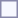<table style="border:1px solid #8888aa; background-color:#f7f8ff; padding:5px; font-size:95%; margin: 0px 12px 12px 0px;">
</table>
